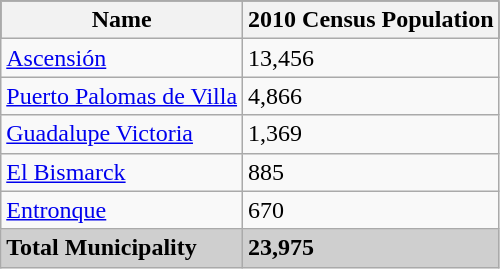<table class="wikitable">
<tr style="background:#000000; color:black;">
<th><strong>Name</strong></th>
<th><strong>2010 Census Population</strong></th>
</tr>
<tr>
<td><a href='#'>Ascensión</a></td>
<td>13,456</td>
</tr>
<tr>
<td><a href='#'>Puerto Palomas de Villa</a></td>
<td>4,866</td>
</tr>
<tr>
<td><a href='#'>Guadalupe Victoria</a></td>
<td>1,369</td>
</tr>
<tr>
<td><a href='#'>El Bismarck</a></td>
<td>885</td>
</tr>
<tr>
<td><a href='#'>Entronque</a></td>
<td>670</td>
</tr>
<tr style="background:#CFCFCF;">
<td><strong>Total Municipality</strong></td>
<td><strong>23,975</strong></td>
</tr>
</table>
